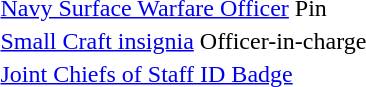<table>
<tr>
<td> <a href='#'>Navy Surface Warfare Officer</a> Pin</td>
</tr>
<tr>
<td> <a href='#'>Small Craft insignia</a> Officer-in-charge</td>
</tr>
<tr>
<td> <a href='#'>Joint Chiefs of Staff ID Badge</a></td>
</tr>
</table>
